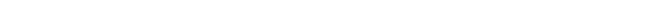<table style="width:66%; text-align:center;">
<tr style="color:white;">
<td style="background:"><strong>48</strong></td>
<td style="background:"><strong>59</strong></td>
</tr>
</table>
